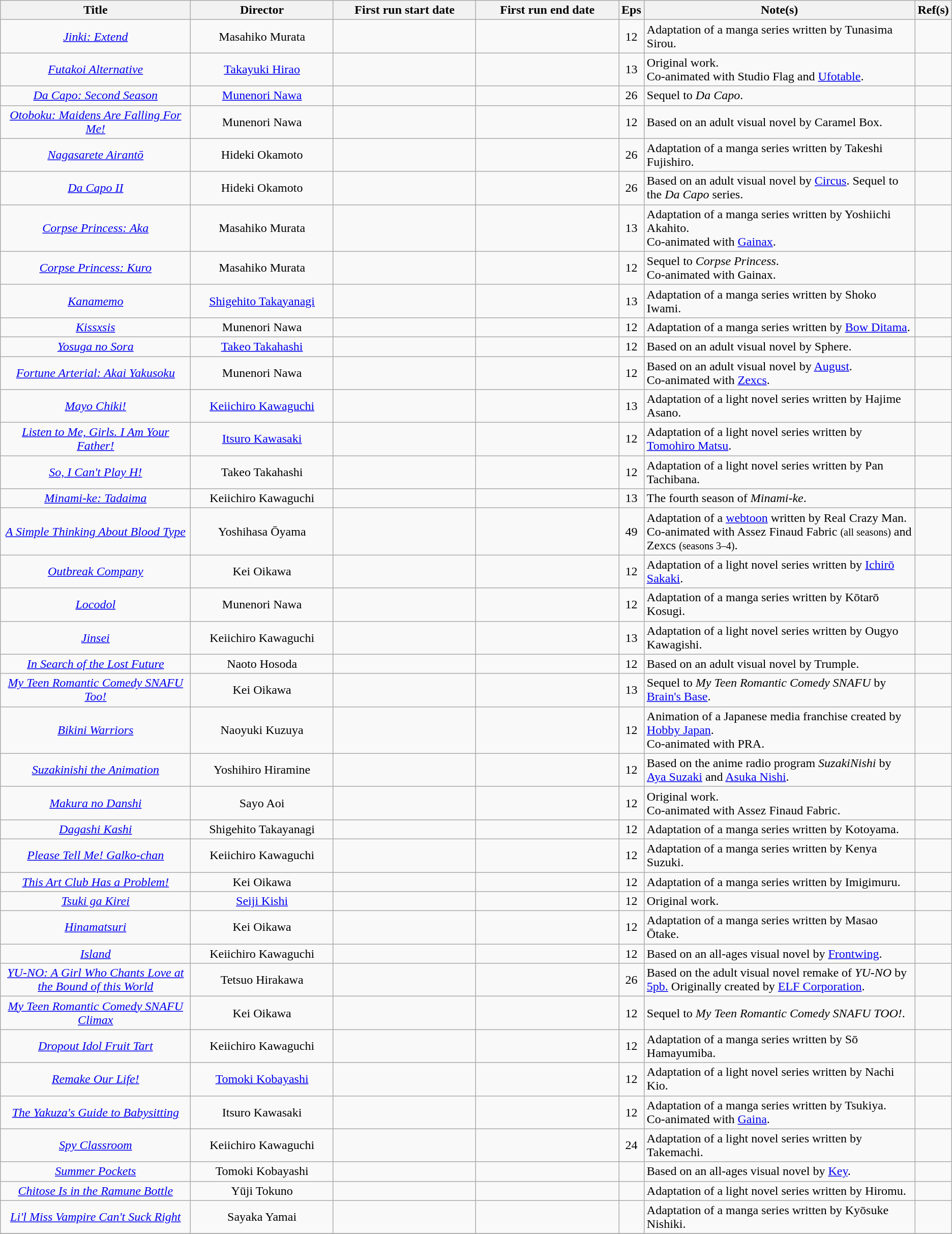<table class="wikitable sortable" style="text-align:center; margin=auto; ">
<tr>
<th scope="col" width=20%>Title</th>
<th scope="col" width=15%>Director</th>
<th scope="col" width=15%>First run start date</th>
<th scope="col" width=15%>First run end date</th>
<th scope="col" class="unsortable">Eps</th>
<th scope="col" class="unsortable">Note(s)</th>
<th scope="col" class="unsortable">Ref(s)</th>
</tr>
<tr>
<td><em><a href='#'>Jinki: Extend</a></em></td>
<td>Masahiko Murata</td>
<td></td>
<td></td>
<td>12</td>
<td style="text-align:left;">Adaptation of a manga series written by Tunasima Sirou.</td>
<td></td>
</tr>
<tr>
<td><em><a href='#'>Futakoi Alternative</a></em></td>
<td><a href='#'>Takayuki Hirao</a></td>
<td></td>
<td></td>
<td>13</td>
<td style="text-align:left;">Original work. <br>Co-animated with Studio Flag and <a href='#'>Ufotable</a>.</td>
<td></td>
</tr>
<tr>
<td><em><a href='#'>Da Capo: Second Season</a></em></td>
<td><a href='#'>Munenori Nawa</a></td>
<td></td>
<td></td>
<td>26</td>
<td style="text-align:left;">Sequel to <em>Da Capo</em>.</td>
<td></td>
</tr>
<tr>
<td><em><a href='#'>Otoboku: Maidens Are Falling For Me!</a></em></td>
<td>Munenori Nawa</td>
<td></td>
<td></td>
<td>12</td>
<td style="text-align:left;">Based on an adult visual novel by Caramel Box.</td>
<td></td>
</tr>
<tr>
<td><em><a href='#'>Nagasarete Airantō</a></em></td>
<td>Hideki Okamoto</td>
<td></td>
<td></td>
<td>26</td>
<td style="text-align:left;">Adaptation of a manga series written by Takeshi Fujishiro.</td>
<td></td>
</tr>
<tr>
<td><em><a href='#'>Da Capo II</a></em></td>
<td>Hideki Okamoto</td>
<td></td>
<td></td>
<td>26</td>
<td style="text-align:left;">Based on an adult visual novel by <a href='#'>Circus</a>. Sequel to the <em>Da Capo</em> series.</td>
<td></td>
</tr>
<tr>
<td><em><a href='#'>Corpse Princess: Aka</a></em></td>
<td>Masahiko Murata</td>
<td></td>
<td></td>
<td>13</td>
<td style="text-align:left;">Adaptation of a manga series written by Yoshiichi Akahito. <br>Co-animated with <a href='#'>Gainax</a>.</td>
<td></td>
</tr>
<tr>
<td><em><a href='#'>Corpse Princess: Kuro</a></em></td>
<td>Masahiko Murata</td>
<td></td>
<td></td>
<td>12</td>
<td style="text-align:left;">Sequel to <em>Corpse Princess</em>. <br>Co-animated with Gainax.</td>
<td></td>
</tr>
<tr>
<td><em><a href='#'>Kanamemo</a></em></td>
<td><a href='#'>Shigehito Takayanagi</a></td>
<td></td>
<td></td>
<td>13</td>
<td style="text-align:left;">Adaptation of a manga series written by Shoko Iwami.</td>
<td></td>
</tr>
<tr>
<td><em><a href='#'>Kissxsis</a></em></td>
<td>Munenori Nawa</td>
<td></td>
<td></td>
<td>12</td>
<td style="text-align:left;">Adaptation of a manga series written by <a href='#'>Bow Ditama</a>.</td>
<td></td>
</tr>
<tr>
<td><em><a href='#'>Yosuga no Sora</a></em></td>
<td><a href='#'>Takeo Takahashi</a></td>
<td></td>
<td></td>
<td>12</td>
<td style="text-align:left;">Based on an adult visual novel by Sphere.</td>
<td></td>
</tr>
<tr>
<td><em><a href='#'>Fortune Arterial: Akai Yakusoku</a></em></td>
<td>Munenori Nawa</td>
<td></td>
<td></td>
<td>12</td>
<td style="text-align:left;">Based on an adult visual novel by <a href='#'>August</a>. <br>Co-animated with <a href='#'>Zexcs</a>.</td>
<td></td>
</tr>
<tr>
<td><em><a href='#'>Mayo Chiki!</a></em></td>
<td><a href='#'>Keiichiro Kawaguchi</a></td>
<td></td>
<td></td>
<td>13</td>
<td style="text-align:left;">Adaptation of a light novel series written by Hajime Asano.</td>
<td></td>
</tr>
<tr>
<td><em><a href='#'>Listen to Me, Girls. I Am Your Father!</a></em></td>
<td><a href='#'>Itsuro Kawasaki</a></td>
<td></td>
<td></td>
<td>12</td>
<td style="text-align:left;">Adaptation of a light novel series written by <a href='#'>Tomohiro Matsu</a>.</td>
<td></td>
</tr>
<tr>
<td><em><a href='#'>So, I Can't Play H!</a></em></td>
<td>Takeo Takahashi</td>
<td></td>
<td></td>
<td>12</td>
<td style="text-align:left;">Adaptation of a light novel series written by Pan Tachibana.</td>
<td></td>
</tr>
<tr>
<td><em><a href='#'>Minami-ke: Tadaima</a></em></td>
<td>Keiichiro Kawaguchi</td>
<td></td>
<td></td>
<td>13</td>
<td style="text-align:left;">The fourth season of <em>Minami-ke</em>.</td>
<td></td>
</tr>
<tr>
<td><em><a href='#'>A Simple Thinking About Blood Type</a></em></td>
<td>Yoshihasa Ōyama</td>
<td></td>
<td></td>
<td>49</td>
<td style="text-align:left;">Adaptation of a <a href='#'>webtoon</a> written by Real Crazy Man. <br>Co-animated with Assez Finaud Fabric <small>(all seasons)</small> and Zexcs <small>(seasons 3–4)</small>.</td>
<td></td>
</tr>
<tr>
<td><em><a href='#'>Outbreak Company</a></em></td>
<td>Kei Oikawa</td>
<td></td>
<td></td>
<td>12</td>
<td style="text-align:left;">Adaptation of a light novel series written by <a href='#'>Ichirō Sakaki</a>.</td>
<td></td>
</tr>
<tr>
<td><em><a href='#'>Locodol</a></em></td>
<td>Munenori Nawa</td>
<td></td>
<td></td>
<td>12</td>
<td style="text-align:left;">Adaptation of a manga series written by Kōtarō Kosugi.</td>
<td></td>
</tr>
<tr>
<td><em><a href='#'>Jinsei</a></em></td>
<td>Keiichiro Kawaguchi</td>
<td></td>
<td></td>
<td>13</td>
<td style="text-align:left;">Adaptation of a light novel series written by Ougyo Kawagishi.</td>
<td></td>
</tr>
<tr>
<td><em><a href='#'>In Search of the Lost Future</a></em></td>
<td>Naoto Hosoda</td>
<td></td>
<td></td>
<td>12</td>
<td style="text-align:left;">Based on an adult visual novel by Trumple.</td>
<td></td>
</tr>
<tr>
<td><em><a href='#'>My Teen Romantic Comedy SNAFU Too!</a></em></td>
<td>Kei Oikawa</td>
<td></td>
<td></td>
<td>13</td>
<td style="text-align:left;">Sequel to <em>My Teen Romantic Comedy SNAFU</em> by <a href='#'>Brain's Base</a>.</td>
<td></td>
</tr>
<tr>
<td><em><a href='#'>Bikini Warriors</a></em></td>
<td>Naoyuki Kuzuya</td>
<td></td>
<td></td>
<td>12</td>
<td style="text-align:left;">Animation of a Japanese media franchise created by <a href='#'>Hobby Japan</a>. <br>Co-animated with PRA.</td>
<td></td>
</tr>
<tr>
<td><em><a href='#'>Suzakinishi the Animation</a></em></td>
<td>Yoshihiro Hiramine</td>
<td></td>
<td></td>
<td>12</td>
<td style="text-align:left;">Based on the anime radio program <em>SuzakiNishi</em> by <a href='#'>Aya Suzaki</a> and <a href='#'>Asuka Nishi</a>.</td>
<td></td>
</tr>
<tr>
<td><em><a href='#'>Makura no Danshi</a></em></td>
<td>Sayo Aoi</td>
<td></td>
<td></td>
<td>12</td>
<td style="text-align:left;">Original work. <br>Co-animated with Assez Finaud Fabric.</td>
<td></td>
</tr>
<tr>
<td><em><a href='#'>Dagashi Kashi</a></em></td>
<td>Shigehito Takayanagi</td>
<td></td>
<td></td>
<td>12</td>
<td style="text-align:left;">Adaptation of a manga series written by Kotoyama.</td>
<td></td>
</tr>
<tr>
<td><em><a href='#'>Please Tell Me! Galko-chan</a></em></td>
<td>Keiichiro Kawaguchi</td>
<td></td>
<td></td>
<td>12</td>
<td style="text-align:left;">Adaptation of a manga series written by Kenya Suzuki.</td>
<td></td>
</tr>
<tr>
<td><em><a href='#'>This Art Club Has a Problem!</a></em></td>
<td>Kei Oikawa</td>
<td></td>
<td></td>
<td>12</td>
<td style="text-align:left;">Adaptation of a manga series written by Imigimuru.</td>
<td></td>
</tr>
<tr>
<td><em><a href='#'>Tsuki ga Kirei</a></em></td>
<td><a href='#'>Seiji Kishi</a></td>
<td></td>
<td></td>
<td>12</td>
<td style="text-align:left;">Original work.</td>
<td></td>
</tr>
<tr>
<td><em><a href='#'>Hinamatsuri</a></em></td>
<td>Kei Oikawa</td>
<td></td>
<td></td>
<td>12</td>
<td style="text-align:left;">Adaptation of a manga series written by Masao Ōtake.</td>
<td></td>
</tr>
<tr>
<td><em><a href='#'>Island</a></em></td>
<td>Keiichiro Kawaguchi</td>
<td></td>
<td></td>
<td>12</td>
<td style="text-align:left;">Based on an all-ages visual novel by <a href='#'>Frontwing</a>.</td>
<td></td>
</tr>
<tr>
<td><em><a href='#'>YU-NO: A Girl Who Chants Love at the Bound of this World</a></em></td>
<td>Tetsuo Hirakawa</td>
<td></td>
<td></td>
<td>26</td>
<td style="text-align:left;">Based on the adult visual novel remake of <em>YU-NO</em> by <a href='#'>5pb.</a>  Originally created by <a href='#'>ELF Corporation</a>.</td>
<td></td>
</tr>
<tr>
<td><em><a href='#'>My Teen Romantic Comedy SNAFU Climax</a></em></td>
<td>Kei Oikawa</td>
<td></td>
<td></td>
<td>12</td>
<td style="text-align:left;">Sequel to <em>My Teen Romantic Comedy SNAFU TOO!</em>.</td>
<td></td>
</tr>
<tr>
<td><em><a href='#'>Dropout Idol Fruit Tart</a></em></td>
<td>Keiichiro Kawaguchi</td>
<td></td>
<td></td>
<td>12</td>
<td style="text-align:left;">Adaptation of a manga series written by Sō Hamayumiba.</td>
<td></td>
</tr>
<tr>
<td><em><a href='#'>Remake Our Life!</a></em></td>
<td><a href='#'>Tomoki Kobayashi</a></td>
<td></td>
<td></td>
<td>12</td>
<td style="text-align:left;">Adaptation of a light novel series written by Nachi Kio.</td>
<td></td>
</tr>
<tr>
<td><em><a href='#'>The Yakuza's Guide to Babysitting</a></em></td>
<td>Itsuro Kawasaki</td>
<td></td>
<td></td>
<td>12</td>
<td style="text-align:left;">Adaptation of a manga series written by Tsukiya.<br>Co-animated with <a href='#'>Gaina</a>.</td>
<td></td>
</tr>
<tr>
<td><em><a href='#'>Spy Classroom</a></em></td>
<td>Keiichiro Kawaguchi</td>
<td></td>
<td></td>
<td>24</td>
<td style="text-align:left;">Adaptation of a light novel series written by Takemachi.</td>
<td></td>
</tr>
<tr>
<td><em><a href='#'>Summer Pockets</a></em></td>
<td>Tomoki Kobayashi</td>
<td></td>
<td></td>
<td></td>
<td style="text-align:left;">Based on an all-ages visual novel by <a href='#'>Key</a>.</td>
<td></td>
</tr>
<tr>
<td><em><a href='#'>Chitose Is in the Ramune Bottle</a></em></td>
<td>Yūji Tokuno</td>
<td></td>
<td></td>
<td></td>
<td style="text-align:left;">Adaptation of a light novel series written by Hiromu.</td>
<td></td>
</tr>
<tr>
<td><em><a href='#'>Li'l Miss Vampire Can't Suck Right</a></em></td>
<td>Sayaka Yamai</td>
<td></td>
<td></td>
<td></td>
<td style="text-align:left;">Adaptation of a manga series written by Kyōsuke Nishiki.</td>
<td></td>
</tr>
<tr>
</tr>
</table>
